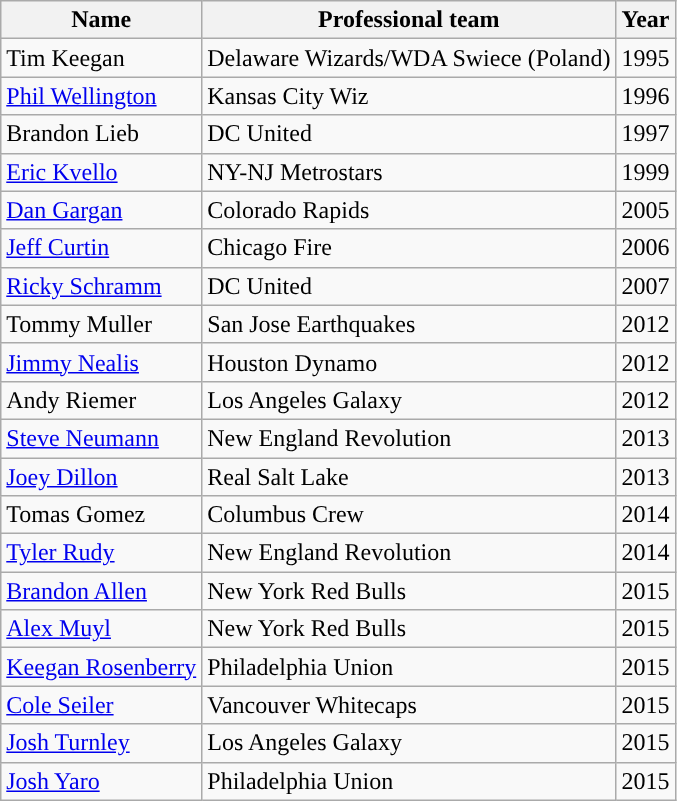<table class="wikitable">
<tr>
<th width=px>Name</th>
<th width=px>Professional team</th>
<th width=px>Year</th>
</tr>
<tr>
<td>Tim Keegan</td>
<td>Delaware Wizards/WDA Swiece (Poland)</td>
<td>1995</td>
</tr>
<tr>
<td><a href='#'>Phil Wellington</a></td>
<td>Kansas City Wiz</td>
<td>1996</td>
</tr>
<tr>
<td>Brandon Lieb</td>
<td>DC United</td>
<td>1997</td>
</tr>
<tr>
<td><a href='#'>Eric Kvello</a></td>
<td>NY-NJ Metrostars</td>
<td>1999</td>
</tr>
<tr>
<td><a href='#'>Dan Gargan</a></td>
<td>Colorado Rapids</td>
<td>2005</td>
</tr>
<tr>
<td><a href='#'>Jeff Curtin</a></td>
<td>Chicago Fire</td>
<td>2006</td>
</tr>
<tr>
<td><a href='#'>Ricky Schramm</a></td>
<td>DC United</td>
<td>2007</td>
</tr>
<tr>
<td>Tommy Muller</td>
<td>San Jose Earthquakes</td>
<td>2012</td>
</tr>
<tr>
<td><a href='#'>Jimmy Nealis</a></td>
<td>Houston Dynamo</td>
<td>2012</td>
</tr>
<tr>
<td>Andy Riemer</td>
<td>Los Angeles Galaxy</td>
<td>2012</td>
</tr>
<tr>
<td><a href='#'>Steve Neumann</a></td>
<td>New England Revolution</td>
<td>2013</td>
</tr>
<tr>
<td><a href='#'>Joey Dillon</a></td>
<td>Real Salt Lake</td>
<td>2013</td>
</tr>
<tr>
<td>Tomas Gomez</td>
<td>Columbus Crew</td>
<td>2014</td>
</tr>
<tr>
<td><a href='#'>Tyler Rudy</a></td>
<td>New England Revolution</td>
<td>2014</td>
</tr>
<tr>
<td><a href='#'>Brandon Allen</a></td>
<td>New York Red Bulls</td>
<td>2015</td>
</tr>
<tr>
<td><a href='#'>Alex Muyl</a></td>
<td>New York Red Bulls</td>
<td>2015</td>
</tr>
<tr>
<td><a href='#'>Keegan Rosenberry</a></td>
<td>Philadelphia Union</td>
<td>2015</td>
</tr>
<tr>
<td><a href='#'>Cole Seiler</a></td>
<td>Vancouver Whitecaps</td>
<td>2015</td>
</tr>
<tr>
<td><a href='#'>Josh Turnley</a></td>
<td>Los Angeles Galaxy</td>
<td>2015</td>
</tr>
<tr>
<td><a href='#'>Josh Yaro</a></td>
<td>Philadelphia Union</td>
<td>2015</td>
</tr>
</table>
